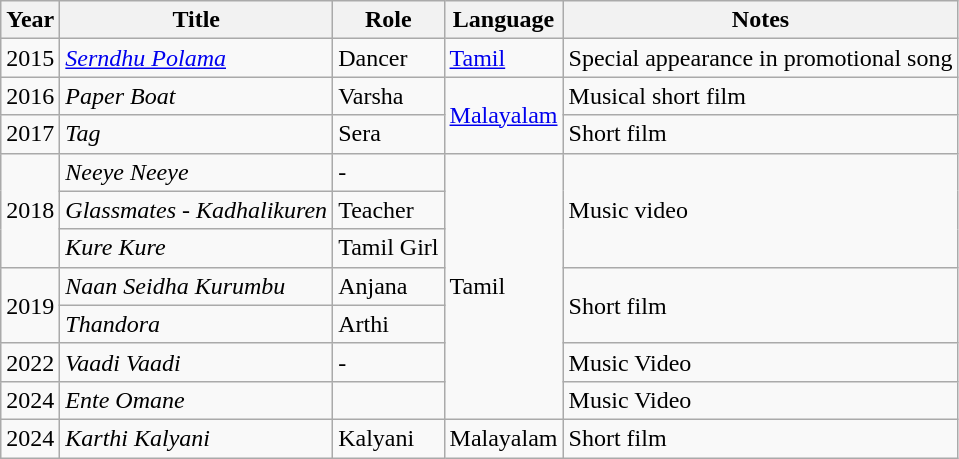<table class="wikitable sortable">
<tr>
<th>Year</th>
<th>Title</th>
<th>Role</th>
<th>Language</th>
<th>Notes</th>
</tr>
<tr>
<td>2015</td>
<td><em><a href='#'>Serndhu Polama</a></em></td>
<td>Dancer</td>
<td><a href='#'>Tamil</a></td>
<td>Special appearance in promotional song</td>
</tr>
<tr>
<td>2016</td>
<td><em>Paper Boat</em></td>
<td>Varsha</td>
<td rowspan="2"><a href='#'>Malayalam</a></td>
<td>Musical short film</td>
</tr>
<tr>
<td>2017</td>
<td><em>Tag</em></td>
<td>Sera</td>
<td>Short film</td>
</tr>
<tr>
<td rowspan="3">2018</td>
<td><em>Neeye Neeye</em></td>
<td>-</td>
<td rowspan="7">Tamil</td>
<td rowspan="3">Music video</td>
</tr>
<tr>
<td><em>Glassmates - Kadhalikuren</em></td>
<td>Teacher</td>
</tr>
<tr>
<td><em>Kure Kure</em></td>
<td>Tamil Girl</td>
</tr>
<tr>
<td Rowspan=2>2019</td>
<td><em>Naan Seidha Kurumbu</em></td>
<td>Anjana</td>
<td rowspan="2">Short film</td>
</tr>
<tr>
<td><em>Thandora</em></td>
<td>Arthi</td>
</tr>
<tr>
<td>2022</td>
<td><em>Vaadi Vaadi</em></td>
<td>-</td>
<td>Music Video</td>
</tr>
<tr>
<td>2024</td>
<td><em>Ente Omane</em></td>
<td></td>
<td>Music Video</td>
</tr>
<tr>
<td>2024</td>
<td><em>Karthi Kalyani</em></td>
<td>Kalyani</td>
<td>Malayalam</td>
<td>Short film</td>
</tr>
</table>
